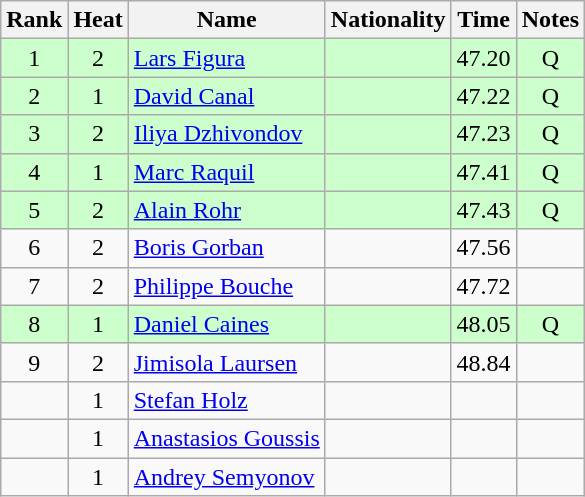<table class="wikitable sortable" style="text-align:center">
<tr>
<th>Rank</th>
<th>Heat</th>
<th>Name</th>
<th>Nationality</th>
<th>Time</th>
<th>Notes</th>
</tr>
<tr bgcolor=ccffcc>
<td>1</td>
<td>2</td>
<td align="left"><a href='#'>Lars Figura</a></td>
<td align=left></td>
<td>47.20</td>
<td>Q</td>
</tr>
<tr bgcolor=ccffcc>
<td>2</td>
<td>1</td>
<td align="left"><a href='#'>David Canal</a></td>
<td align=left></td>
<td>47.22</td>
<td>Q</td>
</tr>
<tr bgcolor=ccffcc>
<td>3</td>
<td>2</td>
<td align="left"><a href='#'>Iliya Dzhivondov</a></td>
<td align=left></td>
<td>47.23</td>
<td>Q</td>
</tr>
<tr bgcolor=ccffcc>
<td>4</td>
<td>1</td>
<td align="left"><a href='#'>Marc Raquil</a></td>
<td align=left></td>
<td>47.41</td>
<td>Q</td>
</tr>
<tr bgcolor=ccffcc>
<td>5</td>
<td>2</td>
<td align="left"><a href='#'>Alain Rohr</a></td>
<td align=left></td>
<td>47.43</td>
<td>Q</td>
</tr>
<tr>
<td>6</td>
<td>2</td>
<td align="left"><a href='#'>Boris Gorban</a></td>
<td align=left></td>
<td>47.56</td>
<td></td>
</tr>
<tr>
<td>7</td>
<td>2</td>
<td align="left"><a href='#'>Philippe Bouche</a></td>
<td align=left></td>
<td>47.72</td>
<td></td>
</tr>
<tr bgcolor=ccffcc>
<td>8</td>
<td>1</td>
<td align="left"><a href='#'>Daniel Caines</a></td>
<td align=left></td>
<td>48.05</td>
<td>Q</td>
</tr>
<tr>
<td>9</td>
<td>2</td>
<td align="left"><a href='#'>Jimisola Laursen</a></td>
<td align=left></td>
<td>48.84</td>
<td></td>
</tr>
<tr>
<td></td>
<td>1</td>
<td align="left"><a href='#'>Stefan Holz</a></td>
<td align=left></td>
<td></td>
<td></td>
</tr>
<tr>
<td></td>
<td>1</td>
<td align="left"><a href='#'>Anastasios Goussis</a></td>
<td align=left></td>
<td></td>
<td></td>
</tr>
<tr>
<td></td>
<td>1</td>
<td align="left"><a href='#'>Andrey Semyonov</a></td>
<td align=left></td>
<td></td>
<td></td>
</tr>
</table>
